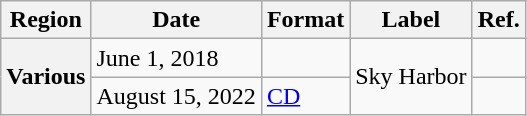<table class="wikitable plainrowheaders">
<tr>
<th scope="col">Region</th>
<th scope="col">Date</th>
<th scope="col">Format</th>
<th scope="col">Label</th>
<th scope="col">Ref.</th>
</tr>
<tr>
<th scope="row" rowspan="3">Various</th>
<td>June 1, 2018</td>
<td></td>
<td rowspan="2">Sky Harbor</td>
<td style="text-align:center;"></td>
</tr>
<tr>
<td>August 15, 2022</td>
<td><a href='#'>CD</a></td>
<td style="text-align:center;"></td>
</tr>
</table>
